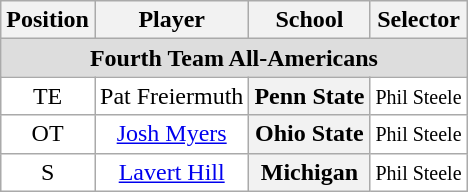<table class="wikitable">
<tr>
<th>Position</th>
<th>Player</th>
<th>School</th>
<th>Selector</th>
</tr>
<tr>
<td colspan="4" style="text-align:center; background:#ddd;"><strong>Fourth Team All-Americans</strong></td>
</tr>
<tr style="text-align:center;">
<td style="background:white">TE</td>
<td style="background:white">Pat Freiermuth</td>
<th style=>Penn State</th>
<td style="background:white"><small>Phil Steele</small></td>
</tr>
<tr style="text-align:center;">
<td style="background:white">OT</td>
<td style="background:white"><a href='#'>Josh Myers</a></td>
<th style=>Ohio State</th>
<td style="background:white"><small>Phil Steele</small></td>
</tr>
<tr style="text-align:center;">
<td style="background:white">S</td>
<td style="background:white"><a href='#'>Lavert Hill</a></td>
<th style=>Michigan</th>
<td style="background:white"><small>Phil Steele</small></td>
</tr>
</table>
